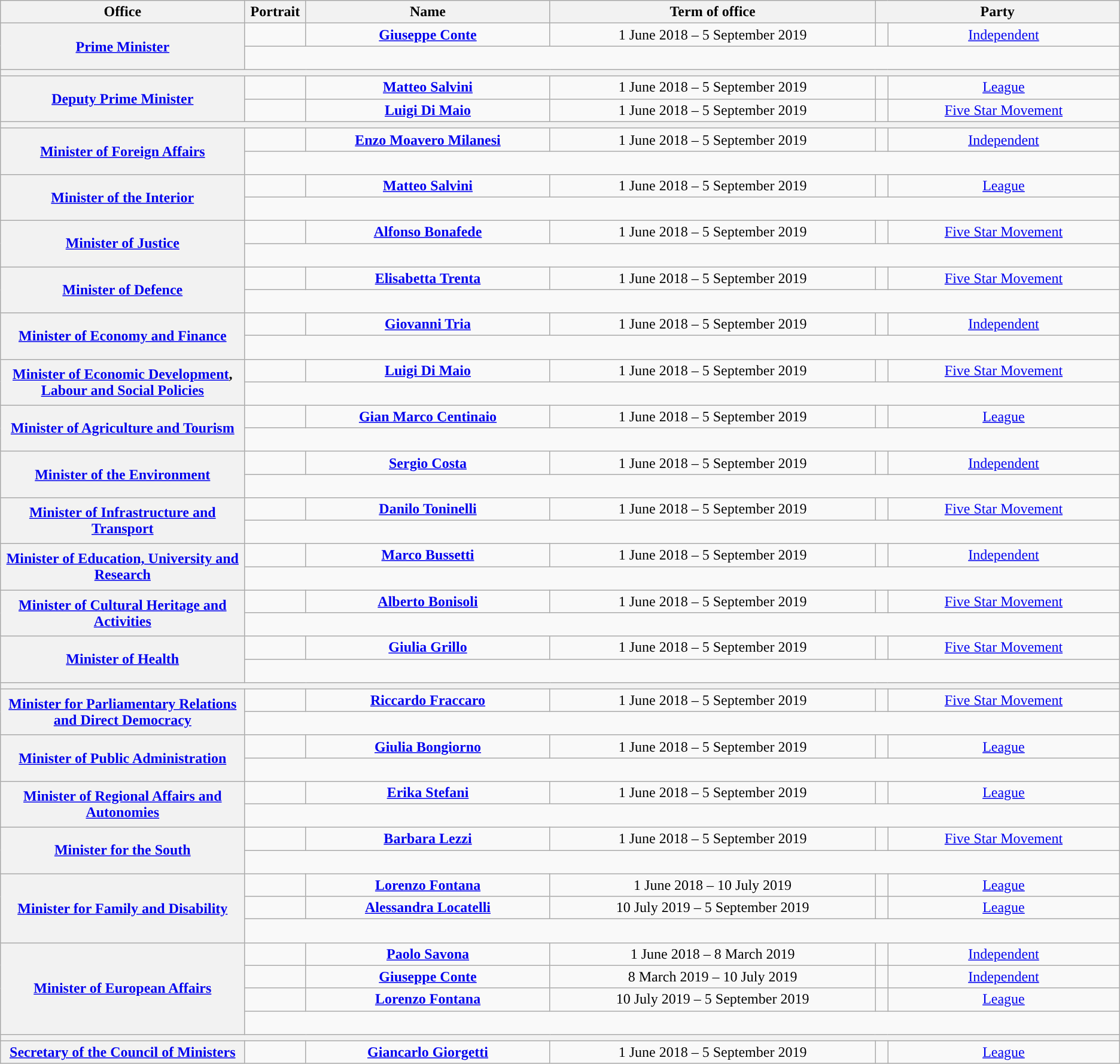<table class="wikitable" style="text-align:center;">
<tr>
<th width=15%>Office</th>
<th width=1%>Portrait</th>
<th width=15%>Name</th>
<th width=20%>Term of office</th>
<th width=15% colspan=2>Party</th>
</tr>
<tr>
<th rowspan=2><a href='#'>Prime Minister</a></th>
<td></td>
<td><strong><a href='#'>Giuseppe Conte</a></strong></td>
<td>1 June 2018 – 5 September 2019</td>
<td></td>
<td><a href='#'>Independent</a></td>
</tr>
<tr>
<td colspan="5" style="font-size:95%; line-height:19px;"><br></td>
</tr>
<tr>
<th colspan=6></th>
</tr>
<tr>
<th rowspan=2><a href='#'>Deputy Prime Minister</a></th>
<td></td>
<td><strong><a href='#'>Matteo Salvini</a></strong></td>
<td>1 June 2018 – 5 September 2019</td>
<td></td>
<td><a href='#'>League</a></td>
</tr>
<tr>
<td></td>
<td><strong><a href='#'>Luigi Di Maio</a></strong></td>
<td>1 June 2018 – 5 September 2019</td>
<td></td>
<td><a href='#'>Five Star Movement</a></td>
</tr>
<tr>
<th colspan=6></th>
</tr>
<tr>
<th rowspan=2><a href='#'>Minister of Foreign Affairs</a></th>
<td></td>
<td><strong><a href='#'>Enzo Moavero Milanesi</a></strong></td>
<td>1 June 2018 – 5 September 2019</td>
<td></td>
<td><a href='#'>Independent</a></td>
</tr>
<tr>
<td colspan="5" style="font-size:95%; line-height:19px;"><br>
</td>
</tr>
<tr>
<th rowspan=2><a href='#'>Minister of the Interior</a></th>
<td></td>
<td><strong><a href='#'>Matteo Salvini</a></strong></td>
<td>1 June 2018 – 5 September 2019</td>
<td></td>
<td><a href='#'>League</a></td>
</tr>
<tr>
<td colspan="5" style="font-size:95%; line-height:19px;"><br>
</td>
</tr>
<tr>
<th rowspan=2><a href='#'>Minister of Justice</a></th>
<td></td>
<td><strong><a href='#'>Alfonso Bonafede</a></strong></td>
<td>1 June 2018 – 5 September 2019</td>
<td style="color:inherit;background:"></td>
<td><a href='#'>Five Star Movement</a></td>
</tr>
<tr>
<td colspan="5" style="font-size:95%; line-height:19px;"><br></td>
</tr>
<tr>
<th rowspan=2><a href='#'>Minister of Defence</a></th>
<td></td>
<td><strong><a href='#'>Elisabetta Trenta</a></strong></td>
<td>1 June 2018 – 5 September 2019</td>
<td style="color:inherit;background:"></td>
<td><a href='#'>Five Star Movement</a></td>
</tr>
<tr>
<td colspan="5" style="font-size:95%; line-height:19px;"><br></td>
</tr>
<tr>
<th rowspan=2><a href='#'>Minister of Economy and Finance</a></th>
<td></td>
<td><strong><a href='#'>Giovanni Tria</a></strong></td>
<td>1 June 2018 – 5 September 2019</td>
<td></td>
<td><a href='#'>Independent</a></td>
</tr>
<tr>
<td colspan="5" style="font-size:95%; line-height:19px;"><br>
</td>
</tr>
<tr>
<th rowspan=2><a href='#'>Minister of Economic Development</a>, <a href='#'>Labour and Social Policies</a></th>
<td></td>
<td><strong><a href='#'>Luigi Di Maio</a></strong></td>
<td>1 June 2018 – 5 September 2019</td>
<td></td>
<td><a href='#'>Five Star Movement</a></td>
</tr>
<tr>
<td colspan="5" style="font-size:95%; line-height:19px;"><br>
</td>
</tr>
<tr>
<th rowspan=2><a href='#'>Minister of Agriculture and Tourism</a></th>
<td></td>
<td><strong><a href='#'>Gian Marco Centinaio</a></strong></td>
<td>1 June 2018 – 5 September 2019</td>
<td></td>
<td><a href='#'>League</a></td>
</tr>
<tr>
<td colspan="5" style="font-size:95%; line-height:19px;"><br></td>
</tr>
<tr>
<th rowspan=2><a href='#'>Minister of the Environment</a></th>
<td></td>
<td><strong><a href='#'>Sergio Costa</a></strong></td>
<td>1 June 2018 – 5 September 2019</td>
<td style="color:inherit;background:"></td>
<td><a href='#'>Independent</a></td>
</tr>
<tr>
<td colspan="5" style="font-size:95%; line-height:19px;"><br></td>
</tr>
<tr>
<th rowspan=2><a href='#'>Minister of Infrastructure and Transport</a></th>
<td></td>
<td><strong><a href='#'>Danilo Toninelli</a></strong></td>
<td>1 June 2018 – 5 September 2019</td>
<td></td>
<td><a href='#'>Five Star Movement</a></td>
</tr>
<tr>
<td colspan="5" style="font-size:95%; line-height:19px;"><br>
</td>
</tr>
<tr>
<th rowspan=2><a href='#'>Minister of Education, University and Research</a></th>
<td></td>
<td><strong><a href='#'>Marco Bussetti</a></strong></td>
<td>1 June 2018 – 5 September 2019</td>
<td></td>
<td><a href='#'>Independent</a></td>
</tr>
<tr>
<td colspan="5" style="font-size:95%; line-height:19px;"><br>
</td>
</tr>
<tr>
<th rowspan=2><a href='#'>Minister of Cultural Heritage and Activities</a></th>
<td></td>
<td><strong><a href='#'>Alberto Bonisoli</a></strong></td>
<td>1 June 2018 – 5 September 2019</td>
<td></td>
<td><a href='#'>Five Star Movement</a></td>
</tr>
<tr>
<td colspan="5" style="font-size:95%; line-height:19px;"><br></td>
</tr>
<tr>
<th rowspan=2><a href='#'>Minister of Health</a></th>
<td></td>
<td><strong><a href='#'>Giulia Grillo</a></strong></td>
<td>1 June 2018 – 5 September 2019</td>
<td></td>
<td><a href='#'>Five Star Movement</a></td>
</tr>
<tr>
<td colspan="5" style="font-size:95%; line-height:19px;"><br></td>
</tr>
<tr>
<th colspan=6></th>
</tr>
<tr>
<th rowspan=2><a href='#'>Minister for Parliamentary Relations and Direct Democracy</a><br></th>
<td></td>
<td><strong><a href='#'>Riccardo Fraccaro</a></strong></td>
<td>1 June 2018 – 5 September 2019</td>
<td style="color:inherit;background:"></td>
<td><a href='#'>Five Star Movement</a></td>
</tr>
<tr>
<td colspan="5" style="font-size:95%; line-height:19px;"><br></td>
</tr>
<tr>
<th rowspan=2><a href='#'>Minister of Public Administration</a><br></th>
<td></td>
<td><strong><a href='#'>Giulia Bongiorno</a></strong></td>
<td>1 June 2018 – 5 September 2019</td>
<td></td>
<td><a href='#'>League</a></td>
</tr>
<tr>
<td colspan="5" style="font-size:95%; line-height:19px;"><br></td>
</tr>
<tr>
<th rowspan=2><a href='#'>Minister of Regional Affairs and Autonomies</a><br></th>
<td></td>
<td><strong><a href='#'>Erika Stefani</a></strong></td>
<td>1 June 2018 – 5 September 2019</td>
<td></td>
<td><a href='#'>League</a></td>
</tr>
<tr>
<td colspan="5" style="font-size:95%; line-height:19px;"><br></td>
</tr>
<tr>
<th rowspan=2><a href='#'>Minister for the South</a><br></th>
<td></td>
<td><strong><a href='#'>Barbara Lezzi</a></strong></td>
<td>1 June 2018 – 5 September 2019</td>
<td style="color:inherit;background:"></td>
<td><a href='#'>Five Star Movement</a></td>
</tr>
<tr>
<td colspan="5" style="font-size:95%; line-height:19px;"><br></td>
</tr>
<tr>
<th rowspan=3><a href='#'>Minister for Family and Disability</a><br></th>
<td></td>
<td><strong><a href='#'>Lorenzo Fontana</a></strong></td>
<td>1 June 2018 – 10 July 2019</td>
<td></td>
<td><a href='#'>League</a></td>
</tr>
<tr>
<td></td>
<td><strong><a href='#'>Alessandra Locatelli</a></strong></td>
<td>10 July 2019 – 5 September 2019</td>
<td></td>
<td><a href='#'>League</a></td>
</tr>
<tr>
<td colspan="5" style="font-size:95%; line-height:19px;"><br></td>
</tr>
<tr>
<th rowspan=4><a href='#'>Minister of European Affairs</a><br></th>
<td></td>
<td><strong><a href='#'>Paolo Savona</a></strong></td>
<td>1 June 2018 – 8 March 2019</td>
<td></td>
<td><a href='#'>Independent</a></td>
</tr>
<tr>
<td></td>
<td><strong><a href='#'>Giuseppe Conte</a></strong><br></td>
<td>8 March 2019 – 10 July 2019</td>
<td></td>
<td><a href='#'>Independent</a></td>
</tr>
<tr>
<td></td>
<td><strong><a href='#'>Lorenzo Fontana</a></strong></td>
<td>10 July 2019 – 5 September 2019</td>
<td></td>
<td><a href='#'>League</a></td>
</tr>
<tr>
<td colspan="5" style="font-size:95%; line-height:19px;"><br></td>
</tr>
<tr>
<th colspan=6></th>
</tr>
<tr>
<th><a href='#'>Secretary of the Council of Ministers</a></th>
<td></td>
<td><strong><a href='#'>Giancarlo Giorgetti</a></strong></td>
<td>1 June 2018 – 5 September 2019</td>
<td></td>
<td><a href='#'>League</a></td>
</tr>
</table>
